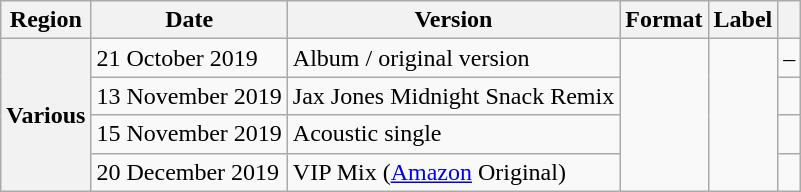<table class="wikitable plainrowheaders">
<tr>
<th>Region</th>
<th>Date</th>
<th>Version</th>
<th>Format</th>
<th>Label</th>
<th></th>
</tr>
<tr>
<th scope="row" rowspan="4">Various</th>
<td>21 October 2019</td>
<td>Album / original version</td>
<td rowspan="4"></td>
<td rowspan="4"></td>
<td style="text-align:center">–</td>
</tr>
<tr>
<td>13 November 2019</td>
<td>Jax Jones Midnight Snack Remix</td>
<td style="text-align:center"></td>
</tr>
<tr>
<td>15 November 2019</td>
<td>Acoustic single</td>
<td style="text-align:center"></td>
</tr>
<tr>
<td>20 December 2019</td>
<td>VIP Mix (<a href='#'>Amazon</a> Original)</td>
<td style="text-align:center"></td>
</tr>
</table>
